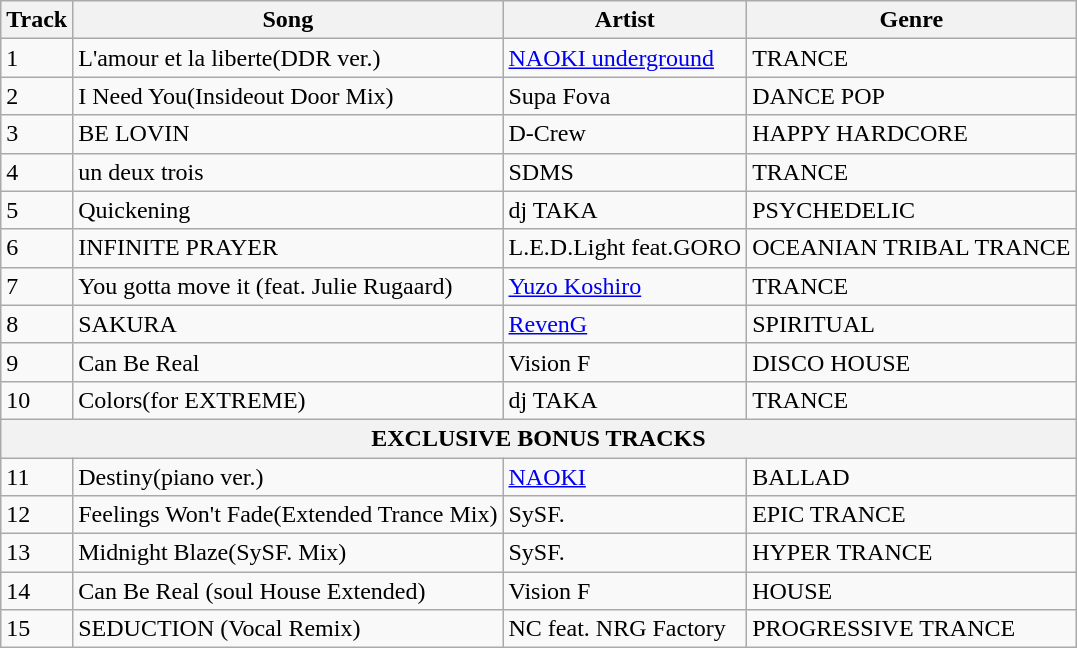<table class="wikitable">
<tr>
<th>Track</th>
<th>Song</th>
<th>Artist</th>
<th>Genre</th>
</tr>
<tr>
<td>1</td>
<td>L'amour et la liberte(DDR ver.)</td>
<td><a href='#'>NAOKI underground</a></td>
<td>TRANCE</td>
</tr>
<tr>
<td>2</td>
<td>I Need You(Insideout Door Mix)</td>
<td>Supa Fova</td>
<td>DANCE POP</td>
</tr>
<tr>
<td>3</td>
<td>BE LOVIN</td>
<td>D-Crew</td>
<td>HAPPY HARDCORE</td>
</tr>
<tr>
<td>4</td>
<td>un deux trois</td>
<td>SDMS</td>
<td>TRANCE</td>
</tr>
<tr>
<td>5</td>
<td>Quickening</td>
<td>dj TAKA</td>
<td>PSYCHEDELIC</td>
</tr>
<tr>
<td>6</td>
<td>INFINITE PRAYER</td>
<td>L.E.D.Light feat.GORO</td>
<td>OCEANIAN TRIBAL TRANCE</td>
</tr>
<tr>
<td>7</td>
<td>You gotta move it (feat. Julie Rugaard)</td>
<td><a href='#'>Yuzo Koshiro</a></td>
<td>TRANCE</td>
</tr>
<tr>
<td>8</td>
<td>SAKURA</td>
<td><a href='#'>RevenG</a></td>
<td>SPIRITUAL</td>
</tr>
<tr>
<td>9</td>
<td>Can Be Real</td>
<td>Vision F</td>
<td>DISCO HOUSE</td>
</tr>
<tr>
<td>10</td>
<td>Colors(for EXTREME)</td>
<td>dj TAKA</td>
<td>TRANCE</td>
</tr>
<tr>
<th colspan="4">EXCLUSIVE BONUS TRACKS</th>
</tr>
<tr>
<td>11</td>
<td>Destiny(piano ver.)</td>
<td><a href='#'>NAOKI</a></td>
<td>BALLAD</td>
</tr>
<tr>
<td>12</td>
<td>Feelings Won't Fade(Extended Trance Mix)</td>
<td>SySF.</td>
<td>EPIC TRANCE</td>
</tr>
<tr>
<td>13</td>
<td>Midnight Blaze(SySF. Mix)</td>
<td>SySF.</td>
<td>HYPER TRANCE</td>
</tr>
<tr>
<td>14</td>
<td>Can Be Real (soul House Extended)</td>
<td>Vision F</td>
<td>HOUSE</td>
</tr>
<tr>
<td>15</td>
<td>SEDUCTION (Vocal Remix)</td>
<td>NC feat. NRG Factory</td>
<td>PROGRESSIVE TRANCE</td>
</tr>
</table>
